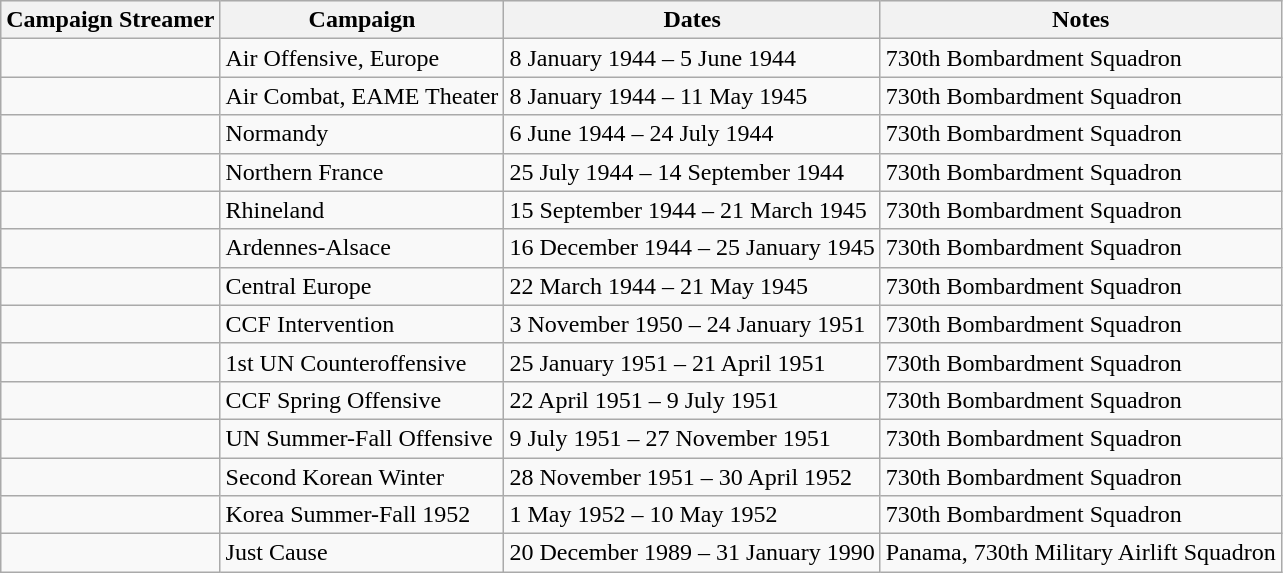<table class="wikitable">
<tr style="background:#efefef;">
<th>Campaign Streamer</th>
<th>Campaign</th>
<th>Dates</th>
<th>Notes</th>
</tr>
<tr>
<td></td>
<td>Air Offensive, Europe</td>
<td>8 January 1944 – 5 June 1944</td>
<td>730th Bombardment Squadron</td>
</tr>
<tr>
<td></td>
<td>Air Combat, EAME Theater</td>
<td>8 January 1944 – 11 May 1945</td>
<td>730th Bombardment Squadron</td>
</tr>
<tr>
<td></td>
<td>Normandy</td>
<td>6 June 1944 – 24 July 1944</td>
<td>730th Bombardment Squadron</td>
</tr>
<tr>
<td></td>
<td>Northern France</td>
<td>25 July 1944 – 14 September 1944</td>
<td>730th Bombardment Squadron</td>
</tr>
<tr>
<td></td>
<td>Rhineland</td>
<td>15 September 1944 – 21 March 1945</td>
<td>730th Bombardment Squadron</td>
</tr>
<tr>
<td></td>
<td>Ardennes-Alsace</td>
<td>16 December 1944 – 25 January 1945</td>
<td>730th Bombardment Squadron</td>
</tr>
<tr>
<td></td>
<td>Central Europe</td>
<td>22 March 1944 – 21 May 1945</td>
<td>730th Bombardment Squadron</td>
</tr>
<tr>
<td></td>
<td>CCF Intervention</td>
<td>3 November 1950 – 24 January 1951</td>
<td>730th Bombardment Squadron</td>
</tr>
<tr>
<td></td>
<td>1st UN Counteroffensive</td>
<td>25 January 1951 – 21 April 1951</td>
<td>730th Bombardment Squadron</td>
</tr>
<tr>
<td></td>
<td>CCF Spring Offensive</td>
<td>22 April 1951 – 9 July 1951</td>
<td>730th Bombardment Squadron</td>
</tr>
<tr>
<td></td>
<td>UN Summer-Fall Offensive</td>
<td>9 July 1951 – 27 November 1951</td>
<td>730th Bombardment Squadron</td>
</tr>
<tr>
<td></td>
<td>Second Korean Winter</td>
<td>28 November 1951 – 30 April 1952</td>
<td>730th Bombardment Squadron</td>
</tr>
<tr>
<td></td>
<td>Korea Summer-Fall 1952</td>
<td>1 May 1952 – 10 May 1952</td>
<td>730th Bombardment Squadron</td>
</tr>
<tr>
<td></td>
<td>Just Cause</td>
<td>20 December 1989 – 31 January 1990</td>
<td>Panama, 730th Military Airlift Squadron</td>
</tr>
</table>
